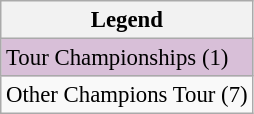<table class="wikitable" style="font-size:95%;">
<tr>
<th>Legend</th>
</tr>
<tr style="background:thistle;">
<td>Tour Championships (1)</td>
</tr>
<tr>
<td>Other Champions Tour (7)</td>
</tr>
</table>
